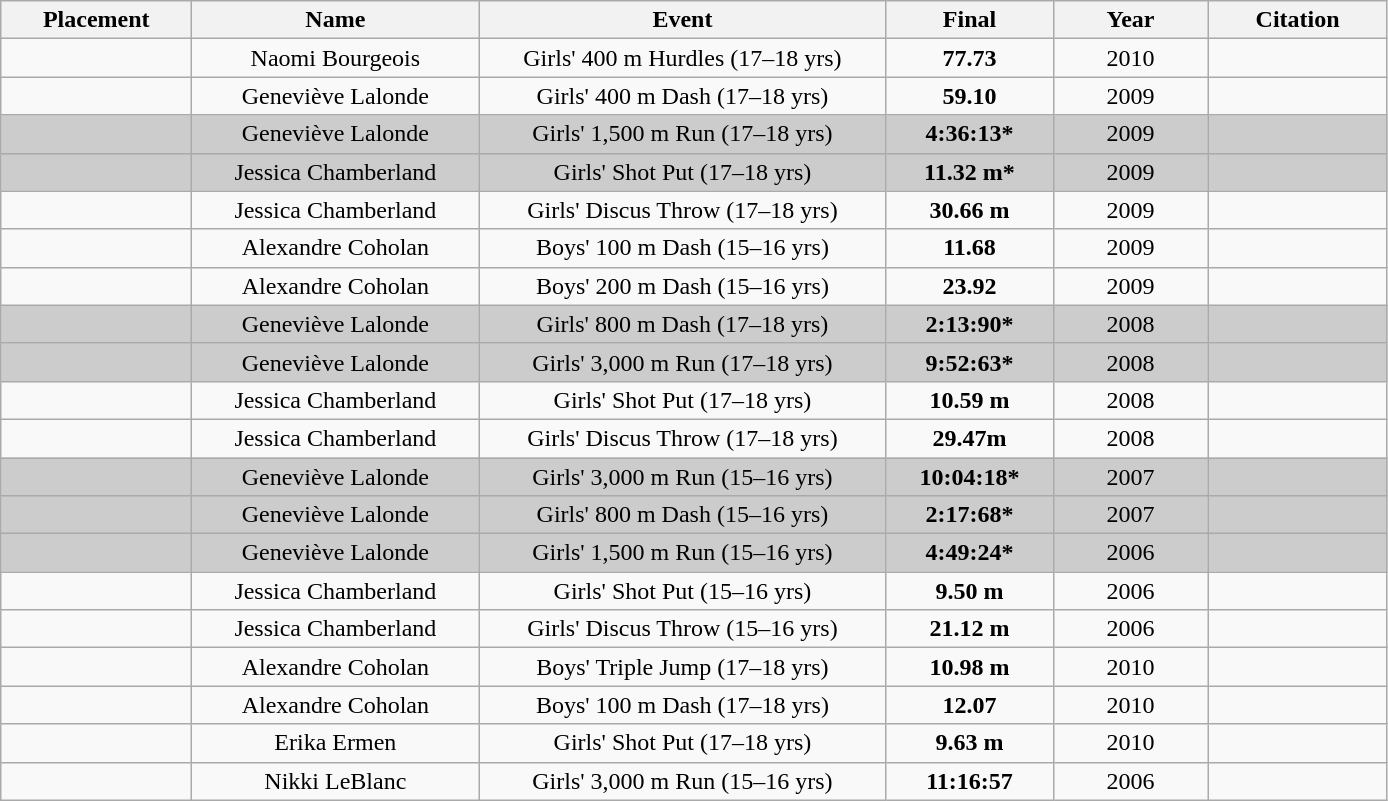<table class="wikitable sortable" style="text-align: center;">
<tr>
<th style="width:7.5em;">Placement</th>
<th style="width:11.5em;">Name</th>
<th style="width:16.5em;">Event</th>
<th style="width:6.5em;" class="unsortable">Final</th>
<th style="width:6em;">Year</th>
<th style="width:7em;" class="unsortable">Citation</th>
</tr>
<tr>
<td></td>
<td>Naomi Bourgeois</td>
<td>Girls' 400 m Hurdles (17–18 yrs)</td>
<td><strong>77.73</strong></td>
<td>2010</td>
<td></td>
</tr>
<tr>
<td></td>
<td>Geneviève Lalonde</td>
<td>Girls' 400 m Dash (17–18 yrs)</td>
<td><strong>59.10</strong></td>
<td>2009</td>
<td></td>
</tr>
<tr style="background:#ccc;">
<td></td>
<td>Geneviève Lalonde</td>
<td>Girls' 1,500 m Run (17–18 yrs)</td>
<td><strong>4:36:13*</strong></td>
<td>2009</td>
<td></td>
</tr>
<tr style="background:#ccc;">
<td></td>
<td>Jessica Chamberland</td>
<td>Girls' Shot Put (17–18 yrs)</td>
<td><strong>11.32 m*</strong></td>
<td>2009</td>
<td></td>
</tr>
<tr>
<td></td>
<td>Jessica Chamberland</td>
<td>Girls' Discus Throw (17–18 yrs)</td>
<td><strong>30.66 m</strong></td>
<td>2009</td>
<td></td>
</tr>
<tr>
<td></td>
<td>Alexandre Coholan</td>
<td>Boys' 100 m Dash (15–16 yrs)</td>
<td><strong>11.68</strong></td>
<td>2009</td>
<td></td>
</tr>
<tr>
<td></td>
<td>Alexandre Coholan</td>
<td>Boys' 200 m Dash (15–16 yrs)</td>
<td><strong>23.92</strong></td>
<td>2009</td>
<td></td>
</tr>
<tr style="background:#ccc;">
<td></td>
<td>Geneviève Lalonde</td>
<td>Girls' 800 m Dash (17–18 yrs)</td>
<td><strong>2:13:90*</strong></td>
<td>2008</td>
<td></td>
</tr>
<tr style="background:#ccc;">
<td></td>
<td>Geneviève Lalonde</td>
<td>Girls' 3,000 m Run (17–18 yrs)</td>
<td><strong>9:52:63*</strong></td>
<td>2008</td>
<td></td>
</tr>
<tr>
<td></td>
<td>Jessica Chamberland</td>
<td>Girls' Shot Put (17–18 yrs)</td>
<td><strong>10.59 m</strong></td>
<td>2008</td>
<td></td>
</tr>
<tr>
<td></td>
<td>Jessica Chamberland</td>
<td>Girls' Discus Throw (17–18 yrs)</td>
<td><strong>29.47m</strong></td>
<td>2008</td>
<td></td>
</tr>
<tr style="background:#ccc;">
<td></td>
<td>Geneviève Lalonde</td>
<td>Girls' 3,000 m Run (15–16 yrs)</td>
<td><strong>10:04:18*</strong></td>
<td>2007</td>
<td></td>
</tr>
<tr style="background:#ccc;">
<td></td>
<td>Geneviève Lalonde</td>
<td>Girls' 800 m Dash (15–16 yrs)</td>
<td><strong>2:17:68*</strong></td>
<td>2007</td>
<td></td>
</tr>
<tr style="background:#ccc;">
<td></td>
<td>Geneviève Lalonde</td>
<td>Girls' 1,500 m Run (15–16 yrs)</td>
<td><strong>4:49:24*</strong></td>
<td>2006</td>
<td></td>
</tr>
<tr>
<td></td>
<td>Jessica Chamberland</td>
<td>Girls' Shot Put (15–16 yrs)</td>
<td><strong>9.50 m</strong></td>
<td>2006</td>
<td></td>
</tr>
<tr>
<td></td>
<td>Jessica Chamberland</td>
<td>Girls' Discus Throw (15–16 yrs)</td>
<td><strong>21.12 m</strong></td>
<td>2006</td>
<td></td>
</tr>
<tr>
<td></td>
<td>Alexandre Coholan</td>
<td>Boys' Triple Jump (17–18 yrs)</td>
<td><strong>10.98 m</strong></td>
<td>2010</td>
<td></td>
</tr>
<tr>
<td></td>
<td>Alexandre Coholan</td>
<td>Boys' 100 m Dash (17–18 yrs)</td>
<td><strong>12.07</strong></td>
<td>2010</td>
<td></td>
</tr>
<tr>
<td></td>
<td>Erika Ermen</td>
<td>Girls' Shot Put (17–18 yrs)</td>
<td><strong>9.63 m</strong></td>
<td>2010</td>
<td></td>
</tr>
<tr>
<td></td>
<td>Nikki LeBlanc</td>
<td>Girls' 3,000 m Run (15–16 yrs)</td>
<td><strong>11:16:57</strong></td>
<td>2006</td>
<td></td>
</tr>
</table>
